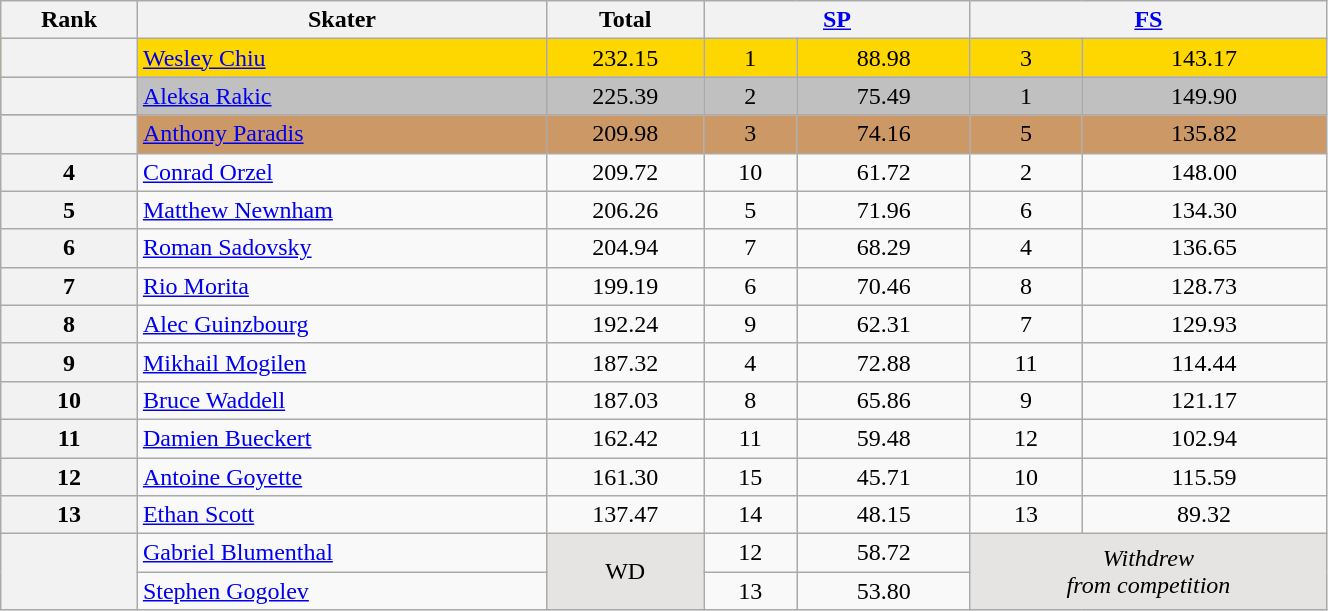<table class="wikitable sortable" style="text-align:center; width:70%">
<tr>
<th scope="col">Rank</th>
<th scope="col">Skater</th>
<th scope="col">Total</th>
<th scope="col" colspan="2" width="80px"><a href='#'>SP</a></th>
<th scope="col" colspan="2" width="80px"><a href='#'>FS</a></th>
</tr>
<tr bgcolor="gold">
<th scope="row"></th>
<td align="left"><a href='#'>Wesley Chiu</a></td>
<td>232.15</td>
<td>1</td>
<td>88.98</td>
<td>3</td>
<td>143.17</td>
</tr>
<tr bgcolor="silver">
<th scope="row"></th>
<td align="left"><a href='#'>Aleksa Rakic</a></td>
<td>225.39</td>
<td>2</td>
<td>75.49</td>
<td>1</td>
<td>149.90</td>
</tr>
<tr bgcolor="cc9966">
<th scope="row"></th>
<td align="left"><a href='#'>Anthony Paradis</a></td>
<td>209.98</td>
<td>3</td>
<td>74.16</td>
<td>5</td>
<td>135.82</td>
</tr>
<tr>
<th scope="row">4</th>
<td align="left"><a href='#'>Conrad Orzel</a></td>
<td>209.72</td>
<td>10</td>
<td>61.72</td>
<td>2</td>
<td>148.00</td>
</tr>
<tr>
<th scope="row">5</th>
<td align="left"><a href='#'>Matthew Newnham</a></td>
<td>206.26</td>
<td>5</td>
<td>71.96</td>
<td>6</td>
<td>134.30</td>
</tr>
<tr>
<th scope="row">6</th>
<td align="left"><a href='#'>Roman Sadovsky</a></td>
<td>204.94</td>
<td>7</td>
<td>68.29</td>
<td>4</td>
<td>136.65</td>
</tr>
<tr>
<th scope="row">7</th>
<td align="left"><a href='#'>Rio Morita</a></td>
<td>199.19</td>
<td>6</td>
<td>70.46</td>
<td>8</td>
<td>128.73</td>
</tr>
<tr>
<th scope="row">8</th>
<td align="left"><a href='#'>Alec Guinzbourg</a></td>
<td>192.24</td>
<td>9</td>
<td>62.31</td>
<td>7</td>
<td>129.93</td>
</tr>
<tr>
<th scope="row">9</th>
<td align="left"><a href='#'>Mikhail Mogilen</a></td>
<td>187.32</td>
<td>4</td>
<td>72.88</td>
<td>11</td>
<td>114.44</td>
</tr>
<tr>
<th scope="row">10</th>
<td align="left"><a href='#'>Bruce Waddell</a></td>
<td>187.03</td>
<td>8</td>
<td>65.86</td>
<td>9</td>
<td>121.17</td>
</tr>
<tr>
<th scope="row">11</th>
<td align="left"><a href='#'>Damien Bueckert</a></td>
<td>162.42</td>
<td>11</td>
<td>59.48</td>
<td>12</td>
<td>102.94</td>
</tr>
<tr>
<th scope="row">12</th>
<td align="left"><a href='#'>Antoine Goyette</a></td>
<td>161.30</td>
<td>15</td>
<td>45.71</td>
<td>10</td>
<td>115.59</td>
</tr>
<tr>
<th scope="row">13</th>
<td align="left"><a href='#'>Ethan Scott</a></td>
<td>137.47</td>
<td>14</td>
<td>48.15</td>
<td>13</td>
<td>89.32</td>
</tr>
<tr>
<th scope="row" rowspan="2"></th>
<td align="left"><a href='#'>Gabriel Blumenthal</a></td>
<td rowspan="2" bgcolor="e5e4e2">WD</td>
<td>12</td>
<td>58.72</td>
<td colspan="2" rowspan="2" bgcolor="e5e4e2"><em>Withdrew<br>from competition</em></td>
</tr>
<tr>
<td align="left"><a href='#'>Stephen Gogolev</a></td>
<td>13</td>
<td>53.80</td>
</tr>
</table>
